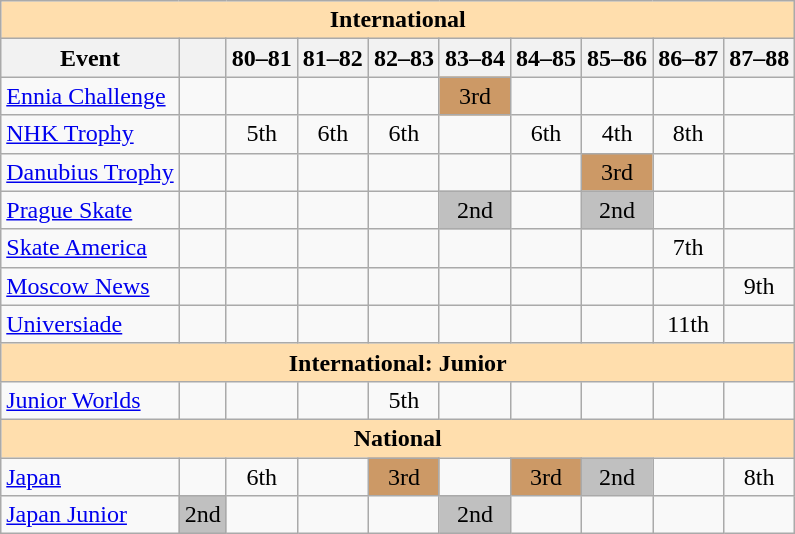<table class="wikitable" style="text-align:center">
<tr>
<th style="background-color: #ffdead; " colspan=10 align=center>International</th>
</tr>
<tr>
<th>Event</th>
<th></th>
<th>80–81</th>
<th>81–82</th>
<th>82–83</th>
<th>83–84</th>
<th>84–85</th>
<th>85–86</th>
<th>86–87</th>
<th>87–88</th>
</tr>
<tr>
<td align=left><a href='#'>Ennia Challenge</a></td>
<td></td>
<td></td>
<td></td>
<td></td>
<td bgcolor=cc9966>3rd</td>
<td></td>
<td></td>
<td></td>
<td></td>
</tr>
<tr>
<td align=left><a href='#'>NHK Trophy</a></td>
<td></td>
<td>5th</td>
<td>6th</td>
<td>6th</td>
<td></td>
<td>6th</td>
<td>4th</td>
<td>8th</td>
<td></td>
</tr>
<tr>
<td align=left><a href='#'>Danubius Trophy</a></td>
<td></td>
<td></td>
<td></td>
<td></td>
<td></td>
<td></td>
<td bgcolor=cc9966>3rd</td>
<td></td>
<td></td>
</tr>
<tr>
<td align=left><a href='#'>Prague Skate</a></td>
<td></td>
<td></td>
<td></td>
<td></td>
<td bgcolor=silver>2nd</td>
<td></td>
<td bgcolor=silver>2nd</td>
<td></td>
<td></td>
</tr>
<tr>
<td align=left><a href='#'>Skate America</a></td>
<td></td>
<td></td>
<td></td>
<td></td>
<td></td>
<td></td>
<td></td>
<td>7th</td>
<td></td>
</tr>
<tr>
<td align=left><a href='#'>Moscow News</a></td>
<td></td>
<td></td>
<td></td>
<td></td>
<td></td>
<td></td>
<td></td>
<td></td>
<td>9th</td>
</tr>
<tr>
<td align=left><a href='#'>Universiade</a></td>
<td></td>
<td></td>
<td></td>
<td></td>
<td></td>
<td></td>
<td></td>
<td>11th</td>
<td></td>
</tr>
<tr>
<th style="background-color: #ffdead; " colspan=10 align=center>International: Junior</th>
</tr>
<tr>
<td align=left><a href='#'>Junior Worlds</a></td>
<td></td>
<td></td>
<td></td>
<td>5th</td>
<td></td>
<td></td>
<td></td>
<td></td>
<td></td>
</tr>
<tr>
<th style="background-color: #ffdead; " colspan=10 align=center>National</th>
</tr>
<tr>
<td align=left><a href='#'>Japan</a></td>
<td></td>
<td>6th</td>
<td></td>
<td bgcolor=cc9966>3rd</td>
<td></td>
<td bgcolor=cc9966>3rd</td>
<td bgcolor=silver>2nd</td>
<td></td>
<td>8th</td>
</tr>
<tr>
<td align=left><a href='#'>Japan Junior</a></td>
<td bgcolor=silver>2nd</td>
<td></td>
<td></td>
<td></td>
<td bgcolor=silver>2nd</td>
<td></td>
<td></td>
<td></td>
<td></td>
</tr>
</table>
